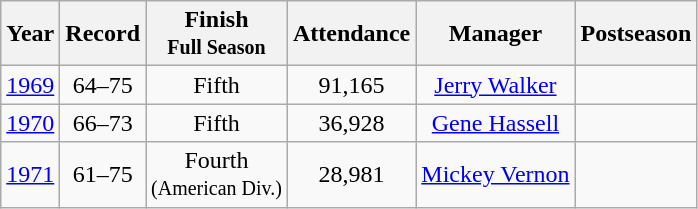<table class="wikitable">
<tr>
<th>Year</th>
<th>Record</th>
<th>Finish <br><small>Full Season</small></th>
<th>Attendance</th>
<th>Manager</th>
<th>Postseason</th>
</tr>
<tr align=center>
<td><a href='#'>1969</a></td>
<td>64–75</td>
<td>Fifth</td>
<td>91,165</td>
<td><a href='#'>Jerry Walker</a></td>
<td></td>
</tr>
<tr align=center>
<td><a href='#'>1970</a></td>
<td>66–73</td>
<td>Fifth</td>
<td>36,928</td>
<td><a href='#'>Gene Hassell</a></td>
<td></td>
</tr>
<tr align=center>
<td><a href='#'>1971</a></td>
<td>61–75</td>
<td>Fourth <br><small>(American Div.)</small></td>
<td>28,981</td>
<td><a href='#'>Mickey Vernon</a></td>
<td></td>
</tr>
</table>
